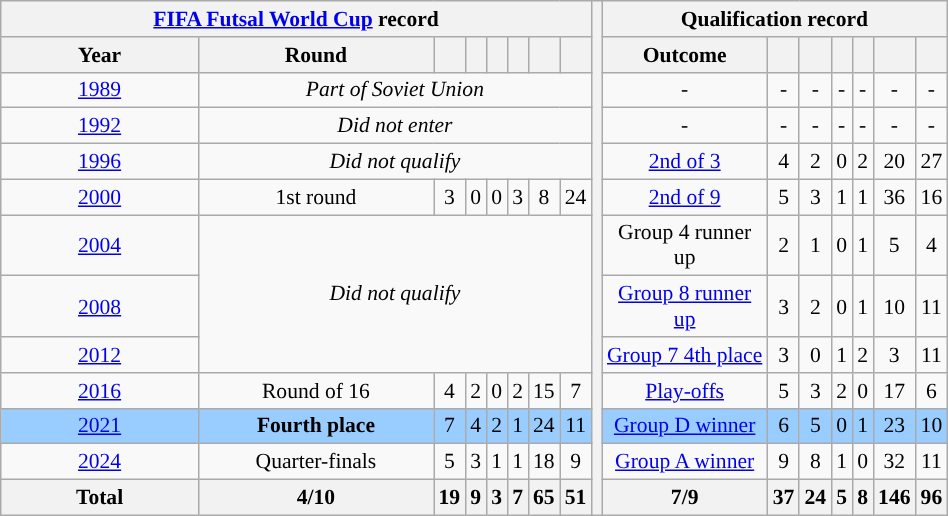<table class="wikitable" width=50% style="text-align: center;font-size:90%;">
<tr>
<th colspan=8><a href='#'>FIFA Futsal World Cup</a> record</th>
<th width=1% rowspan=13></th>
<th colspan=7>Qualification record</th>
</tr>
<tr>
<th width=125px>Year</th>
<th width=150px>Round</th>
<th></th>
<th></th>
<th></th>
<th></th>
<th></th>
<th></th>
<th>Outcome</th>
<th></th>
<th></th>
<th></th>
<th></th>
<th></th>
<th></th>
</tr>
<tr>
<td> <a href='#'>1989</a></td>
<td colspan=7><em>Part of Soviet Union</em></td>
<td>-</td>
<td>-</td>
<td>-</td>
<td>-</td>
<td>-</td>
<td>-</td>
<td>-</td>
</tr>
<tr - bgcolor=>
<td> <a href='#'>1992</a></td>
<td colspan=7><em>Did not enter</em></td>
<td>-</td>
<td>-</td>
<td>-</td>
<td>-</td>
<td>-</td>
<td>-</td>
<td>-</td>
</tr>
<tr - bgcolor=>
<td> <a href='#'>1996</a></td>
<td colspan=7><em>Did not qualify</em></td>
<td><a href='#'>2nd of 3</a></td>
<td>4</td>
<td>2</td>
<td>0</td>
<td>2</td>
<td>20</td>
<td>27</td>
</tr>
<tr - bgcolor=>
<td> <a href='#'>2000</a></td>
<td>1st round</td>
<td>3</td>
<td>0</td>
<td>0</td>
<td>3</td>
<td>8</td>
<td>24</td>
<td><a href='#'>2nd of 9</a></td>
<td>5</td>
<td>3</td>
<td>1</td>
<td>1</td>
<td>36</td>
<td>16</td>
</tr>
<tr - bgcolor=>
<td> <a href='#'>2004</a></td>
<td colspan=7 rowspan=3><em>Did not qualify</em></td>
<td>Group 4 runner up</td>
<td>2</td>
<td>1</td>
<td>0</td>
<td>1</td>
<td>5</td>
<td>4</td>
</tr>
<tr - bgcolor=>
<td> <a href='#'>2008</a></td>
<td><a href='#'>Group 8 runner up</a></td>
<td>3</td>
<td>2</td>
<td>0</td>
<td>1</td>
<td>10</td>
<td>11</td>
</tr>
<tr - bgcolor=>
<td> <a href='#'>2012</a></td>
<td><a href='#'>Group 7 4th place</a></td>
<td>3</td>
<td>0</td>
<td>1</td>
<td>2</td>
<td>3</td>
<td>11</td>
</tr>
<tr - bgcolor=>
<td> <a href='#'>2016</a></td>
<td>Round of 16</td>
<td>4</td>
<td>2</td>
<td>0</td>
<td>2</td>
<td>15</td>
<td>7</td>
<td><a href='#'>Play-offs</a></td>
<td>5</td>
<td>3</td>
<td>2</td>
<td>0</td>
<td>17</td>
<td>6</td>
</tr>
<tr - bgcolor="#9acdff">
<td> <a href='#'>2021</a></td>
<td><strong>Fourth place</strong></td>
<td>7</td>
<td>4</td>
<td>2</td>
<td>1</td>
<td>24</td>
<td>11</td>
<td><a href='#'>Group D winner</a></td>
<td>6</td>
<td>5</td>
<td>0</td>
<td>1</td>
<td>23</td>
<td>10</td>
</tr>
<tr - bgcolor=>
<td> <a href='#'>2024</a></td>
<td>Quarter-finals</td>
<td>5</td>
<td>3</td>
<td>1</td>
<td>1</td>
<td>18</td>
<td>9</td>
<td><a href='#'>Group A winner</a></td>
<td>9</td>
<td>8</td>
<td>1</td>
<td>0</td>
<td>32</td>
<td>11</td>
</tr>
<tr>
<th><strong>Total</strong></th>
<th>4/10</th>
<th>19</th>
<th>9</th>
<th>3</th>
<th>7</th>
<th>65</th>
<th>51</th>
<th>7/9</th>
<th>37</th>
<th>24</th>
<th>5</th>
<th>8</th>
<th>146</th>
<th>96</th>
</tr>
</table>
